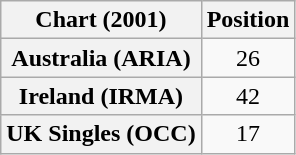<table class="wikitable sortable plainrowheaders" style="text-align:center">
<tr>
<th>Chart (2001)</th>
<th>Position</th>
</tr>
<tr>
<th scope="row">Australia (ARIA)</th>
<td>26</td>
</tr>
<tr>
<th scope="row">Ireland (IRMA)</th>
<td>42</td>
</tr>
<tr>
<th scope="row">UK Singles (OCC)</th>
<td>17</td>
</tr>
</table>
